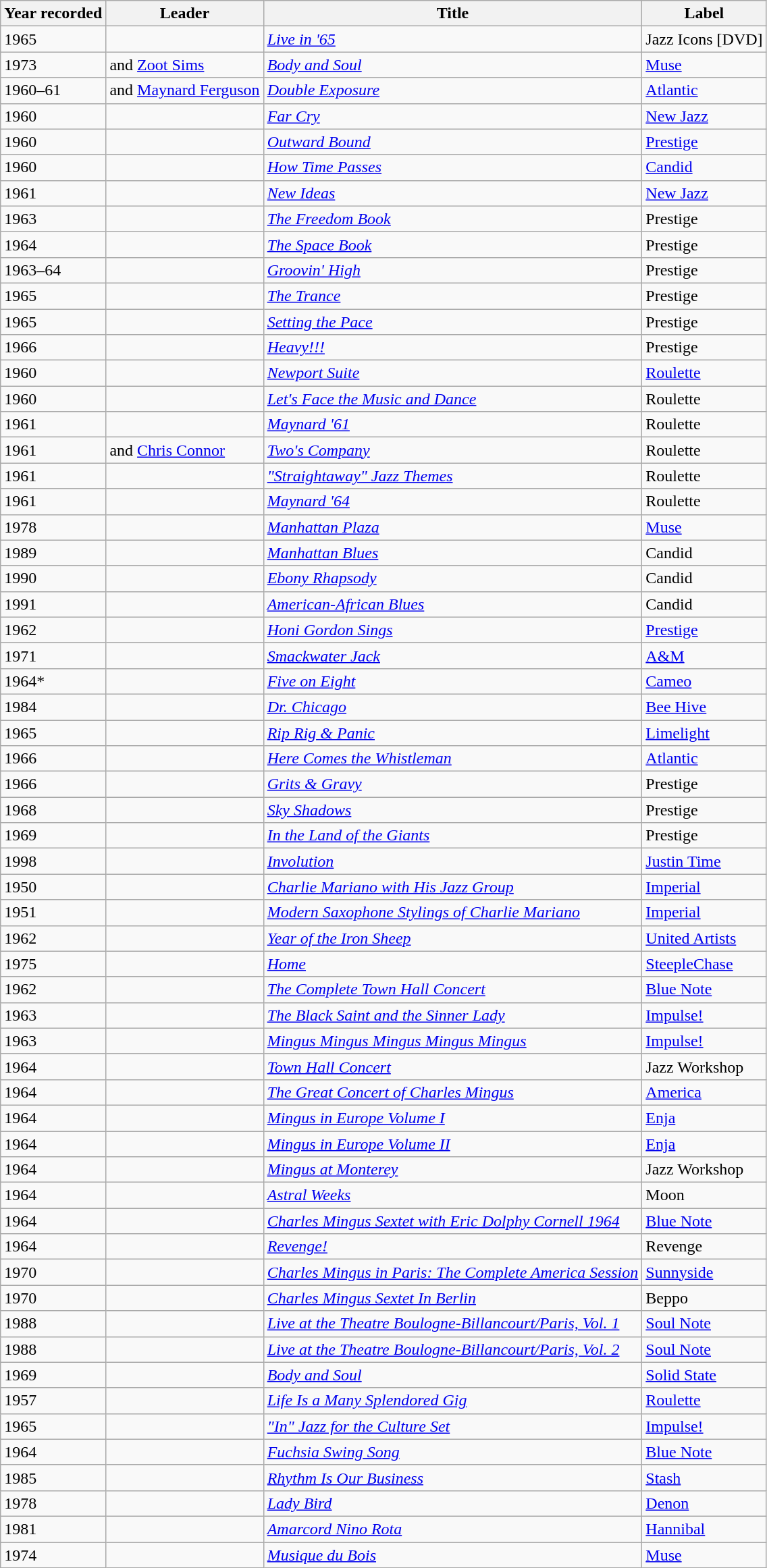<table class="wikitable sortable">
<tr>
<th>Year recorded</th>
<th>Leader</th>
<th>Title</th>
<th>Label</th>
</tr>
<tr>
<td>1965</td>
<td></td>
<td><em><a href='#'>Live in '65</a></em></td>
<td>Jazz Icons [DVD]</td>
</tr>
<tr>
<td>1973</td>
<td> and <a href='#'>Zoot Sims</a></td>
<td><em><a href='#'>Body and Soul</a></em></td>
<td><a href='#'>Muse</a></td>
</tr>
<tr>
<td>1960–61</td>
<td> and <a href='#'>Maynard Ferguson</a></td>
<td><em><a href='#'>Double Exposure</a></em></td>
<td><a href='#'>Atlantic</a></td>
</tr>
<tr>
<td>1960</td>
<td></td>
<td><em><a href='#'>Far Cry</a></em></td>
<td><a href='#'>New Jazz</a></td>
</tr>
<tr>
<td>1960</td>
<td></td>
<td><em><a href='#'>Outward Bound</a></em></td>
<td><a href='#'>Prestige</a></td>
</tr>
<tr>
<td>1960</td>
<td></td>
<td><em><a href='#'>How Time Passes</a></em></td>
<td><a href='#'>Candid</a></td>
</tr>
<tr>
<td>1961</td>
<td></td>
<td><em><a href='#'>New Ideas</a></em></td>
<td><a href='#'>New Jazz</a></td>
</tr>
<tr>
<td>1963</td>
<td></td>
<td><em><a href='#'>The Freedom Book</a></em></td>
<td>Prestige</td>
</tr>
<tr>
<td>1964</td>
<td></td>
<td><em><a href='#'>The Space Book</a></em></td>
<td>Prestige</td>
</tr>
<tr>
<td>1963–64</td>
<td></td>
<td><em><a href='#'>Groovin' High</a></em></td>
<td>Prestige</td>
</tr>
<tr>
<td>1965</td>
<td></td>
<td><em><a href='#'>The Trance</a></em></td>
<td>Prestige</td>
</tr>
<tr>
<td>1965</td>
<td></td>
<td><em><a href='#'>Setting the Pace</a></em></td>
<td>Prestige</td>
</tr>
<tr>
<td>1966</td>
<td></td>
<td><em><a href='#'>Heavy!!!</a></em></td>
<td>Prestige</td>
</tr>
<tr>
<td>1960</td>
<td></td>
<td><em><a href='#'>Newport Suite</a></em></td>
<td><a href='#'>Roulette</a></td>
</tr>
<tr>
<td>1960</td>
<td></td>
<td><em><a href='#'>Let's Face the Music and Dance</a></em></td>
<td>Roulette</td>
</tr>
<tr>
<td>1961</td>
<td></td>
<td><em><a href='#'>Maynard '61</a></em></td>
<td>Roulette</td>
</tr>
<tr>
<td>1961</td>
<td> and <a href='#'>Chris Connor</a></td>
<td><em><a href='#'>Two's Company</a></em></td>
<td>Roulette</td>
</tr>
<tr>
<td>1961</td>
<td></td>
<td><em><a href='#'>"Straightaway" Jazz Themes</a></em></td>
<td>Roulette</td>
</tr>
<tr>
<td>1961</td>
<td></td>
<td><em><a href='#'>Maynard '64</a></em></td>
<td>Roulette</td>
</tr>
<tr>
<td>1978</td>
<td></td>
<td><em><a href='#'>Manhattan Plaza</a></em></td>
<td><a href='#'>Muse</a></td>
</tr>
<tr>
<td>1989</td>
<td></td>
<td><em><a href='#'>Manhattan Blues</a></em></td>
<td>Candid</td>
</tr>
<tr>
<td>1990</td>
<td></td>
<td><em><a href='#'>Ebony Rhapsody</a></em></td>
<td>Candid</td>
</tr>
<tr>
<td>1991</td>
<td></td>
<td><em><a href='#'>American-African Blues</a></em></td>
<td>Candid</td>
</tr>
<tr>
<td>1962</td>
<td></td>
<td><em><a href='#'>Honi Gordon Sings</a></em></td>
<td><a href='#'>Prestige</a></td>
</tr>
<tr>
<td>1971</td>
<td></td>
<td><em><a href='#'>Smackwater Jack</a></em></td>
<td><a href='#'>A&M</a></td>
</tr>
<tr>
<td>1964*</td>
<td></td>
<td><em><a href='#'>Five on Eight</a></em></td>
<td><a href='#'>Cameo</a></td>
</tr>
<tr>
<td>1984</td>
<td></td>
<td><em><a href='#'>Dr. Chicago</a></em></td>
<td><a href='#'>Bee Hive</a></td>
</tr>
<tr>
<td>1965</td>
<td></td>
<td><em><a href='#'>Rip Rig & Panic</a></em></td>
<td><a href='#'>Limelight</a></td>
</tr>
<tr>
<td>1966</td>
<td></td>
<td><em><a href='#'>Here Comes the Whistleman</a></em></td>
<td><a href='#'>Atlantic</a></td>
</tr>
<tr>
<td>1966</td>
<td></td>
<td><em><a href='#'>Grits & Gravy</a></em></td>
<td>Prestige</td>
</tr>
<tr>
<td>1968</td>
<td></td>
<td><em><a href='#'>Sky Shadows</a></em></td>
<td>Prestige</td>
</tr>
<tr>
<td>1969</td>
<td></td>
<td><em><a href='#'>In the Land of the Giants</a></em></td>
<td>Prestige</td>
</tr>
<tr>
<td>1998</td>
<td></td>
<td><em><a href='#'>Involution</a></em></td>
<td><a href='#'>Justin Time</a></td>
</tr>
<tr>
<td>1950</td>
<td></td>
<td><em><a href='#'>Charlie Mariano with His Jazz Group</a></em></td>
<td><a href='#'>Imperial</a></td>
</tr>
<tr>
<td>1951</td>
<td></td>
<td><em><a href='#'>Modern Saxophone Stylings of Charlie Mariano</a></em></td>
<td><a href='#'>Imperial</a></td>
</tr>
<tr>
<td>1962</td>
<td></td>
<td><em><a href='#'>Year of the Iron Sheep</a></em></td>
<td><a href='#'>United Artists</a></td>
</tr>
<tr>
<td>1975</td>
<td></td>
<td><em><a href='#'>Home</a></em></td>
<td><a href='#'>SteepleChase</a></td>
</tr>
<tr>
<td>1962</td>
<td></td>
<td><em><a href='#'>The Complete Town Hall Concert</a></em></td>
<td><a href='#'>Blue Note</a></td>
</tr>
<tr>
<td>1963</td>
<td></td>
<td><em><a href='#'>The Black Saint and the Sinner Lady</a></em></td>
<td><a href='#'>Impulse!</a></td>
</tr>
<tr>
<td>1963</td>
<td></td>
<td><em><a href='#'>Mingus Mingus Mingus Mingus Mingus</a></em></td>
<td><a href='#'>Impulse!</a></td>
</tr>
<tr>
<td>1964</td>
<td></td>
<td><em><a href='#'>Town Hall Concert</a></em></td>
<td>Jazz Workshop</td>
</tr>
<tr>
<td>1964</td>
<td></td>
<td><em><a href='#'>The Great Concert of Charles Mingus</a></em></td>
<td><a href='#'>America</a></td>
</tr>
<tr>
<td>1964</td>
<td></td>
<td><em><a href='#'>Mingus in Europe Volume I</a></em></td>
<td><a href='#'>Enja</a></td>
</tr>
<tr>
<td>1964</td>
<td></td>
<td><em><a href='#'>Mingus in Europe Volume II</a></em></td>
<td><a href='#'>Enja</a></td>
</tr>
<tr>
<td>1964</td>
<td></td>
<td><em><a href='#'>Mingus at Monterey</a></em></td>
<td>Jazz Workshop</td>
</tr>
<tr>
<td>1964</td>
<td></td>
<td><em><a href='#'>Astral Weeks</a></em></td>
<td>Moon</td>
</tr>
<tr>
<td>1964</td>
<td></td>
<td><em><a href='#'>Charles Mingus Sextet with Eric Dolphy Cornell 1964</a></em></td>
<td><a href='#'>Blue Note</a></td>
</tr>
<tr>
<td>1964</td>
<td></td>
<td><em><a href='#'>Revenge!</a></em></td>
<td>Revenge</td>
</tr>
<tr>
<td>1970</td>
<td></td>
<td><em><a href='#'>Charles Mingus in Paris: The Complete America Session</a></em></td>
<td><a href='#'>Sunnyside</a></td>
</tr>
<tr>
<td>1970</td>
<td></td>
<td><em><a href='#'>Charles Mingus Sextet In Berlin</a></em></td>
<td>Beppo</td>
</tr>
<tr>
<td>1988</td>
<td></td>
<td><em><a href='#'>Live at the Theatre Boulogne-Billancourt/Paris, Vol. 1</a></em></td>
<td><a href='#'>Soul Note</a></td>
</tr>
<tr>
<td>1988</td>
<td></td>
<td><em><a href='#'>Live at the Theatre Boulogne-Billancourt/Paris, Vol. 2</a></em></td>
<td><a href='#'>Soul Note</a></td>
</tr>
<tr>
<td>1969</td>
<td></td>
<td><em><a href='#'>Body and Soul</a></em></td>
<td><a href='#'>Solid State</a></td>
</tr>
<tr>
<td>1957</td>
<td></td>
<td><em><a href='#'>Life Is a Many Splendored Gig</a></em></td>
<td><a href='#'>Roulette</a></td>
</tr>
<tr>
<td>1965</td>
<td></td>
<td><em><a href='#'>"In" Jazz for the Culture Set</a></em></td>
<td><a href='#'>Impulse!</a></td>
</tr>
<tr>
<td>1964</td>
<td></td>
<td><em><a href='#'>Fuchsia Swing Song</a></em></td>
<td><a href='#'>Blue Note</a></td>
</tr>
<tr>
<td>1985</td>
<td></td>
<td><em><a href='#'>Rhythm Is Our Business</a></em></td>
<td><a href='#'>Stash</a></td>
</tr>
<tr>
<td>1978</td>
<td></td>
<td><em><a href='#'>Lady Bird</a></em></td>
<td><a href='#'>Denon</a></td>
</tr>
<tr>
<td>1981</td>
<td></td>
<td><em><a href='#'>Amarcord Nino Rota</a></em></td>
<td><a href='#'>Hannibal</a></td>
</tr>
<tr>
<td>1974</td>
<td></td>
<td><em><a href='#'>Musique du Bois</a></em></td>
<td><a href='#'>Muse</a></td>
</tr>
</table>
